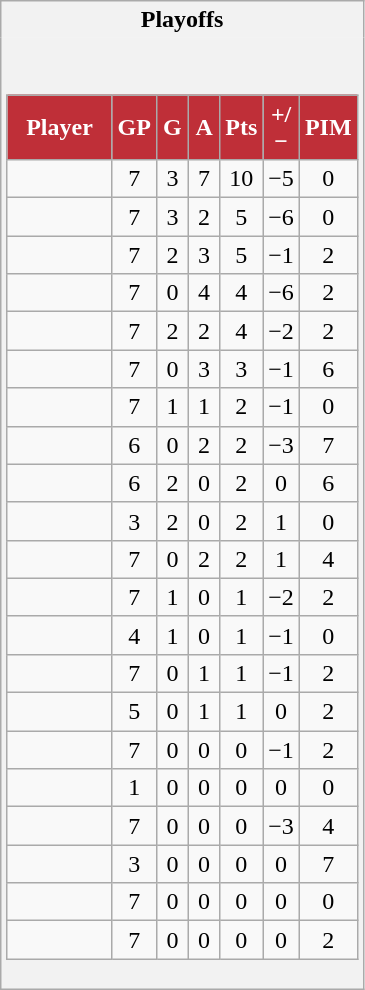<table class="wikitable">
<tr>
<th style="border: 0;">Playoffs</th>
</tr>
<tr>
<td style="background: #f2f2f2; border: 0; text-align: center;"><br><table class="wikitable sortable" style="width:100%;">
<tr align=center>
<th style="background:#bf2f38; color:#fff; width:40%;">Player</th>
<th style="background:#bf2f38; color:#fff; width:10%;">GP</th>
<th style="background:#bf2f38; color:#fff; width:10%;">G</th>
<th style="background:#bf2f38; color:#fff; width:10%;">A</th>
<th style="background:#bf2f38; color:#fff; width:10%;">Pts</th>
<th style="background:#bf2f38; color:#fff; width:10%;">+/−</th>
<th style="background:#bf2f38; color:#fff; width:10%;">PIM</th>
</tr>
<tr align=center>
<td></td>
<td>7</td>
<td>3</td>
<td>7</td>
<td>10</td>
<td>−5</td>
<td>0</td>
</tr>
<tr align=center>
<td></td>
<td>7</td>
<td>3</td>
<td>2</td>
<td>5</td>
<td>−6</td>
<td>0</td>
</tr>
<tr align=center>
<td></td>
<td>7</td>
<td>2</td>
<td>3</td>
<td>5</td>
<td>−1</td>
<td>2</td>
</tr>
<tr align=center>
<td></td>
<td>7</td>
<td>0</td>
<td>4</td>
<td>4</td>
<td>−6</td>
<td>2</td>
</tr>
<tr align=center>
<td></td>
<td>7</td>
<td>2</td>
<td>2</td>
<td>4</td>
<td>−2</td>
<td>2</td>
</tr>
<tr align=center>
<td></td>
<td>7</td>
<td>0</td>
<td>3</td>
<td>3</td>
<td>−1</td>
<td>6</td>
</tr>
<tr align=center>
<td></td>
<td>7</td>
<td>1</td>
<td>1</td>
<td>2</td>
<td>−1</td>
<td>0</td>
</tr>
<tr align=center>
<td></td>
<td>6</td>
<td>0</td>
<td>2</td>
<td>2</td>
<td>−3</td>
<td>7</td>
</tr>
<tr align=center>
<td></td>
<td>6</td>
<td>2</td>
<td>0</td>
<td>2</td>
<td>0</td>
<td>6</td>
</tr>
<tr align=center>
<td></td>
<td>3</td>
<td>2</td>
<td>0</td>
<td>2</td>
<td>1</td>
<td>0</td>
</tr>
<tr align=center>
<td></td>
<td>7</td>
<td>0</td>
<td>2</td>
<td>2</td>
<td>1</td>
<td>4</td>
</tr>
<tr align=center>
<td></td>
<td>7</td>
<td>1</td>
<td>0</td>
<td>1</td>
<td>−2</td>
<td>2</td>
</tr>
<tr align=center>
<td></td>
<td>4</td>
<td>1</td>
<td>0</td>
<td>1</td>
<td>−1</td>
<td>0</td>
</tr>
<tr align=center>
<td></td>
<td>7</td>
<td>0</td>
<td>1</td>
<td>1</td>
<td>−1</td>
<td>2</td>
</tr>
<tr align=center>
<td></td>
<td>5</td>
<td>0</td>
<td>1</td>
<td>1</td>
<td>0</td>
<td>2</td>
</tr>
<tr align=center>
<td></td>
<td>7</td>
<td>0</td>
<td>0</td>
<td>0</td>
<td>−1</td>
<td>2</td>
</tr>
<tr align=center>
<td></td>
<td>1</td>
<td>0</td>
<td>0</td>
<td>0</td>
<td>0</td>
<td>0</td>
</tr>
<tr align=center>
<td></td>
<td>7</td>
<td>0</td>
<td>0</td>
<td>0</td>
<td>−3</td>
<td>4</td>
</tr>
<tr align=center>
<td></td>
<td>3</td>
<td>0</td>
<td>0</td>
<td>0</td>
<td>0</td>
<td>7</td>
</tr>
<tr align=center>
<td></td>
<td>7</td>
<td>0</td>
<td>0</td>
<td>0</td>
<td>0</td>
<td>0</td>
</tr>
<tr align=center>
<td></td>
<td>7</td>
<td>0</td>
<td>0</td>
<td>0</td>
<td>0</td>
<td>2</td>
</tr>
</table>
</td>
</tr>
</table>
